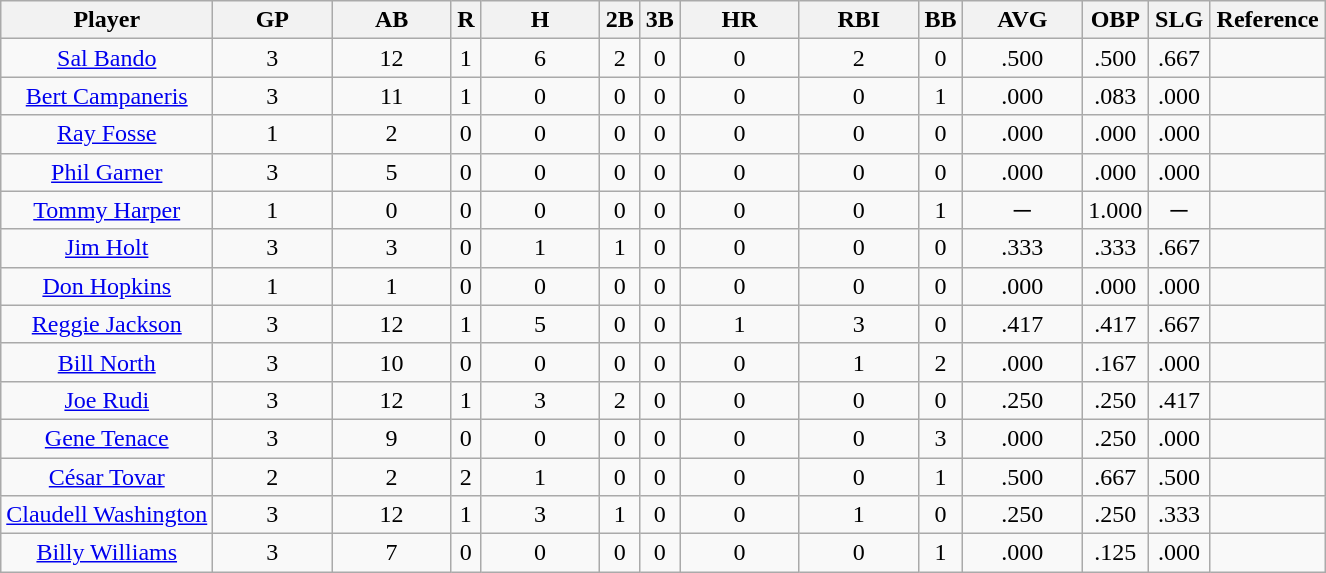<table class="wikitable sortable" style="text-align:center">
<tr>
<th width="16%">Player</th>
<th width="9%">GP</th>
<th width="9%">AB</th>
<th>R</th>
<th width="9%">H</th>
<th>2B</th>
<th>3B</th>
<th width="9%">HR</th>
<th width="9%">RBI</th>
<th>BB</th>
<th width="9%">AVG</th>
<th>OBP</th>
<th>SLG</th>
<th>Reference</th>
</tr>
<tr>
<td><a href='#'>Sal Bando</a></td>
<td>3</td>
<td>12</td>
<td>1</td>
<td>6</td>
<td>2</td>
<td>0</td>
<td>0</td>
<td>2</td>
<td>0</td>
<td>.500</td>
<td>.500</td>
<td>.667</td>
<td></td>
</tr>
<tr>
<td><a href='#'>Bert Campaneris</a></td>
<td>3</td>
<td>11</td>
<td>1</td>
<td>0</td>
<td>0</td>
<td>0</td>
<td>0</td>
<td>0</td>
<td>1</td>
<td>.000</td>
<td>.083</td>
<td>.000</td>
<td></td>
</tr>
<tr>
<td><a href='#'>Ray Fosse</a></td>
<td>1</td>
<td>2</td>
<td>0</td>
<td>0</td>
<td>0</td>
<td>0</td>
<td>0</td>
<td>0</td>
<td>0</td>
<td>.000</td>
<td>.000</td>
<td>.000</td>
<td></td>
</tr>
<tr>
<td><a href='#'>Phil Garner</a></td>
<td>3</td>
<td>5</td>
<td>0</td>
<td>0</td>
<td>0</td>
<td>0</td>
<td>0</td>
<td>0</td>
<td>0</td>
<td>.000</td>
<td>.000</td>
<td>.000</td>
<td></td>
</tr>
<tr>
<td><a href='#'>Tommy Harper</a></td>
<td>1</td>
<td>0</td>
<td>0</td>
<td>0</td>
<td>0</td>
<td>0</td>
<td>0</td>
<td>0</td>
<td>1</td>
<td>─</td>
<td>1.000</td>
<td>─</td>
<td></td>
</tr>
<tr>
<td><a href='#'>Jim Holt</a></td>
<td>3</td>
<td>3</td>
<td>0</td>
<td>1</td>
<td>1</td>
<td>0</td>
<td>0</td>
<td>0</td>
<td>0</td>
<td>.333</td>
<td>.333</td>
<td>.667</td>
<td></td>
</tr>
<tr>
<td><a href='#'>Don Hopkins</a></td>
<td>1</td>
<td>1</td>
<td>0</td>
<td>0</td>
<td>0</td>
<td>0</td>
<td>0</td>
<td>0</td>
<td>0</td>
<td>.000</td>
<td>.000</td>
<td>.000</td>
<td></td>
</tr>
<tr>
<td><a href='#'>Reggie Jackson</a></td>
<td>3</td>
<td>12</td>
<td>1</td>
<td>5</td>
<td>0</td>
<td>0</td>
<td>1</td>
<td>3</td>
<td>0</td>
<td>.417</td>
<td>.417</td>
<td>.667</td>
<td></td>
</tr>
<tr>
<td><a href='#'>Bill North</a></td>
<td>3</td>
<td>10</td>
<td>0</td>
<td>0</td>
<td>0</td>
<td>0</td>
<td>0</td>
<td>1</td>
<td>2</td>
<td>.000</td>
<td>.167</td>
<td>.000</td>
<td></td>
</tr>
<tr>
<td><a href='#'>Joe Rudi</a></td>
<td>3</td>
<td>12</td>
<td>1</td>
<td>3</td>
<td>2</td>
<td>0</td>
<td>0</td>
<td>0</td>
<td>0</td>
<td>.250</td>
<td>.250</td>
<td>.417</td>
<td></td>
</tr>
<tr>
<td><a href='#'>Gene Tenace</a></td>
<td>3</td>
<td>9</td>
<td>0</td>
<td>0</td>
<td>0</td>
<td>0</td>
<td>0</td>
<td>0</td>
<td>3</td>
<td>.000</td>
<td>.250</td>
<td>.000</td>
<td></td>
</tr>
<tr>
<td><a href='#'>César Tovar</a></td>
<td>2</td>
<td>2</td>
<td>2</td>
<td>1</td>
<td>0</td>
<td>0</td>
<td>0</td>
<td>0</td>
<td>1</td>
<td>.500</td>
<td>.667</td>
<td>.500</td>
<td></td>
</tr>
<tr>
<td><a href='#'>Claudell Washington</a></td>
<td>3</td>
<td>12</td>
<td>1</td>
<td>3</td>
<td>1</td>
<td>0</td>
<td>0</td>
<td>1</td>
<td>0</td>
<td>.250</td>
<td>.250</td>
<td>.333</td>
<td></td>
</tr>
<tr>
<td><a href='#'>Billy Williams</a></td>
<td>3</td>
<td>7</td>
<td>0</td>
<td>0</td>
<td>0</td>
<td>0</td>
<td>0</td>
<td>0</td>
<td>1</td>
<td>.000</td>
<td>.125</td>
<td>.000</td>
<td></td>
</tr>
</table>
